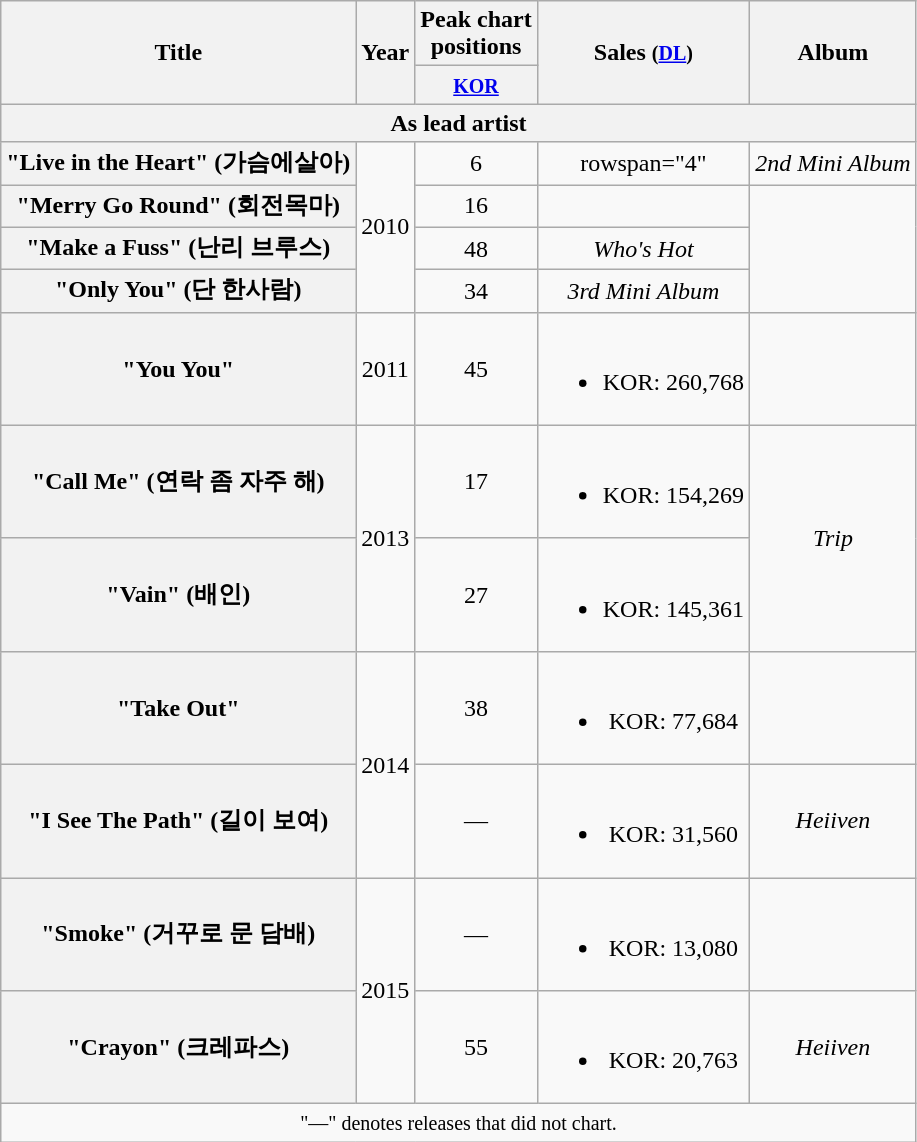<table class="wikitable plainrowheaders" style="text-align:center;">
<tr>
<th scope="col" rowspan="2">Title</th>
<th scope="col" rowspan="2">Year</th>
<th scope="col" colspan="1">Peak chart <br> positions</th>
<th scope="col" rowspan="2">Sales <small>(<a href='#'>DL</a>)</small></th>
<th scope="col" rowspan="2">Album</th>
</tr>
<tr>
<th><small><a href='#'>KOR</a></small><br></th>
</tr>
<tr>
<th scope="col" colspan="5">As lead artist</th>
</tr>
<tr>
<th scope="row">"Live in the Heart" (가슴에살아)<br></th>
<td rowspan="4">2010</td>
<td>6</td>
<td>rowspan="4" </td>
<td><em>2nd Mini Album</em></td>
</tr>
<tr>
<th scope="row">"Merry Go Round" (회전목마)</th>
<td>16</td>
<td></td>
</tr>
<tr>
<th scope="row">"Make a Fuss" (난리 브루스)<br></th>
<td>48</td>
<td><em>Who's Hot</em></td>
</tr>
<tr>
<th scope="row">"Only You" (단 한사람)<br></th>
<td>34</td>
<td><em>3rd Mini Album</em></td>
</tr>
<tr>
<th scope="row">"You You"<br></th>
<td>2011</td>
<td>45</td>
<td><br><ul><li>KOR: 260,768</li></ul></td>
<td></td>
</tr>
<tr>
<th scope="row">"Call Me" (연락 좀 자주 해)<br></th>
<td rowspan="2">2013</td>
<td>17</td>
<td><br><ul><li>KOR: 154,269</li></ul></td>
<td rowspan="2"><em>Trip</em></td>
</tr>
<tr>
<th scope="row">"Vain" (배인)<br></th>
<td>27</td>
<td><br><ul><li>KOR: 145,361</li></ul></td>
</tr>
<tr>
<th scope="row">"Take Out"<br></th>
<td rowspan="2">2014</td>
<td>38</td>
<td><br><ul><li>KOR: 77,684</li></ul></td>
<td></td>
</tr>
<tr>
<th scope="row">"I See The Path" (길이 보여)<br></th>
<td>—</td>
<td><br><ul><li>KOR: 31,560</li></ul></td>
<td><em>Heiiven</em></td>
</tr>
<tr>
<th scope="row">"Smoke" (거꾸로 문 담배)<br></th>
<td rowspan="2">2015</td>
<td>—</td>
<td><br><ul><li>KOR: 13,080</li></ul></td>
<td></td>
</tr>
<tr>
<th scope="row">"Crayon" (크레파스)</th>
<td>55</td>
<td><br><ul><li>KOR: 20,763</li></ul></td>
<td><em>Heiiven</em></td>
</tr>
<tr>
<td colspan="5" align="center"><small>"—" denotes releases that did not chart.</small></td>
</tr>
</table>
